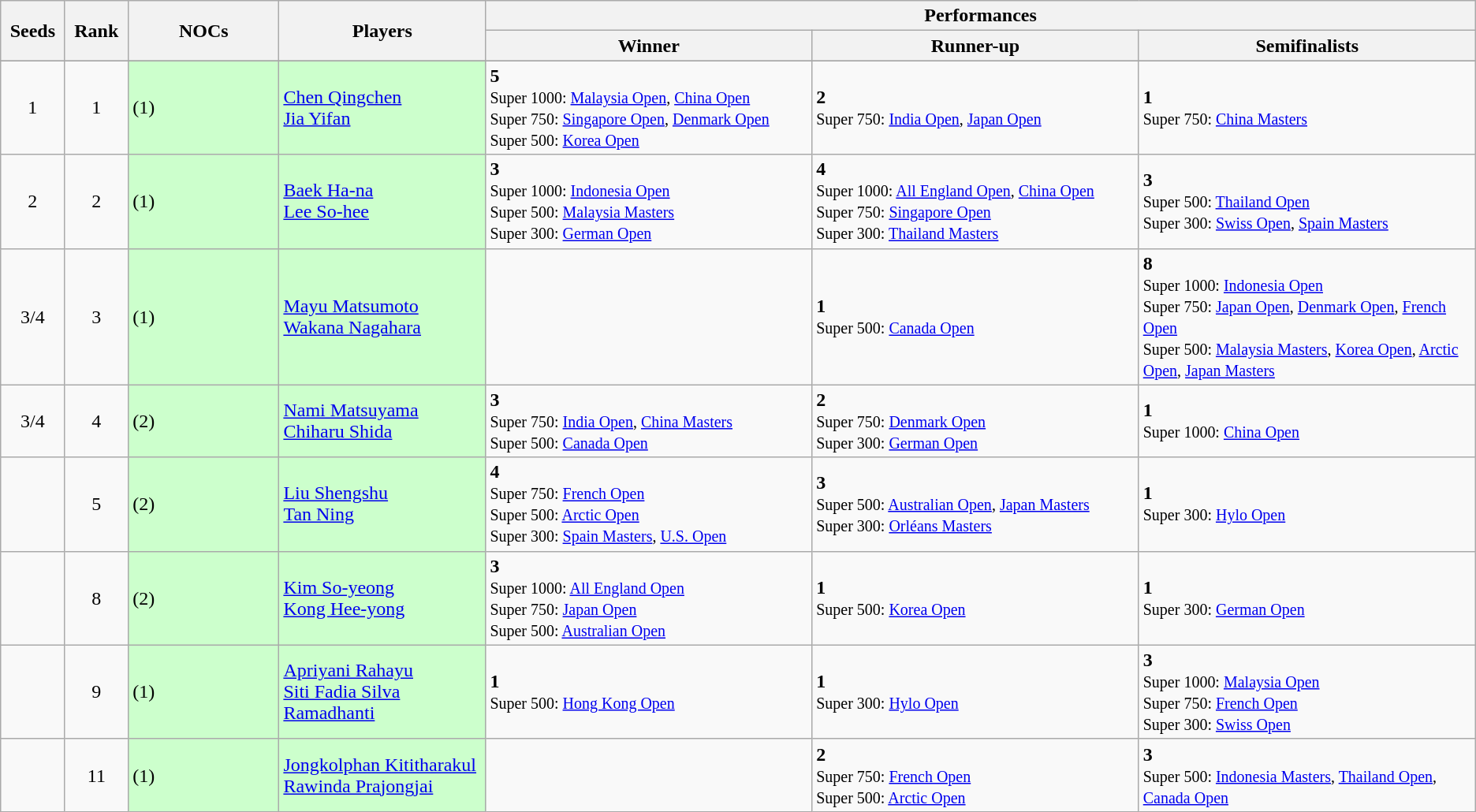<table class="wikitable" style="text-align:center">
<tr>
<th rowspan="2" width="50">Seeds</th>
<th rowspan="2" width="50">Rank</th>
<th rowspan="2" width="150">NOCs</th>
<th rowspan="2" width="200">Players</th>
<th colspan="3">Performances</th>
</tr>
<tr>
<th width="350">Winner</th>
<th width="350">Runner-up</th>
<th width="350">Semifinalists</th>
</tr>
<tr>
</tr>
<tr>
<td>1</td>
<td>1</td>
<td align="left" bgcolor="#ccffcc"> (1)</td>
<td align="left" bgcolor="#ccffcc"><a href='#'>Chen Qingchen</a><br><a href='#'>Jia Yifan</a></td>
<td align="left"><strong>5</strong><br><small>Super 1000: <a href='#'>Malaysia Open</a>, <a href='#'>China Open</a><br>Super 750: <a href='#'>Singapore Open</a>, <a href='#'>Denmark Open</a><br>Super 500: <a href='#'>Korea Open</a></small></td>
<td align="left"><strong>2</strong><br><small>Super 750: <a href='#'>India Open</a>, <a href='#'>Japan Open</a></small></td>
<td align="left"><strong>1</strong><br><small>Super 750: <a href='#'>China Masters</a></small></td>
</tr>
<tr>
<td>2</td>
<td>2</td>
<td align="left" bgcolor="#ccffcc"> (1)</td>
<td align="left" bgcolor="#ccffcc"><a href='#'>Baek Ha-na</a><br><a href='#'>Lee So-hee</a></td>
<td align="left"><strong>3</strong><br><small>Super 1000: <a href='#'>Indonesia Open</a><br>Super 500: <a href='#'>Malaysia Masters</a><br>Super 300: <a href='#'>German Open</a></small></td>
<td align="left"><strong>4</strong><br><small>Super 1000: <a href='#'>All England Open</a>, <a href='#'>China Open</a><br>Super 750: <a href='#'>Singapore Open</a><br>Super 300: <a href='#'>Thailand Masters</a></small></td>
<td align="left"><strong>3</strong><br><small>Super 500: <a href='#'>Thailand Open</a><br>Super 300: <a href='#'>Swiss Open</a>, <a href='#'>Spain Masters</a></small></td>
</tr>
<tr>
<td>3/4</td>
<td>3</td>
<td align="left" bgcolor="#ccffcc"> (1)</td>
<td align="left" bgcolor="#ccffcc"><a href='#'>Mayu Matsumoto</a><br><a href='#'>Wakana Nagahara</a></td>
<td align="left"></td>
<td align="left"><strong>1</strong><br><small>Super 500: <a href='#'>Canada Open</a></small></td>
<td align="left"><strong>8</strong><br><small>Super 1000: <a href='#'>Indonesia Open</a><br>Super 750: <a href='#'>Japan Open</a>, <a href='#'>Denmark Open</a>, <a href='#'>French Open</a><br>Super 500: <a href='#'>Malaysia Masters</a>, <a href='#'>Korea Open</a>, <a href='#'>Arctic Open</a>, <a href='#'>Japan Masters</a></small></td>
</tr>
<tr>
<td>3/4</td>
<td>4</td>
<td align="left" bgcolor="#ccffcc"> (2)</td>
<td align="left" bgcolor="#ccffcc"><a href='#'>Nami Matsuyama</a><br><a href='#'>Chiharu Shida</a></td>
<td align="left"><strong>3</strong><br><small>Super 750: <a href='#'>India Open</a>, <a href='#'>China Masters</a><br>Super 500: <a href='#'>Canada Open</a></small></td>
<td align="left"><strong>2</strong><br><small>Super 750: <a href='#'>Denmark Open</a><br>Super 300: <a href='#'>German Open</a></small></td>
<td align="left"><strong>1</strong><br><small>Super 1000: <a href='#'>China Open</a></small></td>
</tr>
<tr>
<td></td>
<td>5</td>
<td align="left" bgcolor="#ccffcc"> (2)</td>
<td align="left" bgcolor="#ccffcc"><a href='#'>Liu Shengshu</a><br><a href='#'>Tan Ning</a></td>
<td align="left"><strong>4</strong><br><small>Super 750: <a href='#'>French Open</a><br>Super 500: <a href='#'>Arctic Open</a><br>Super 300: <a href='#'>Spain Masters</a>, <a href='#'>U.S. Open</a></small></td>
<td align="left"><strong>3</strong><br><small>Super 500: <a href='#'>Australian Open</a>, <a href='#'>Japan Masters</a><br>Super 300: <a href='#'>Orléans Masters</a></small></td>
<td align="left"><strong>1</strong><br><small>Super 300: <a href='#'>Hylo Open</a></small></td>
</tr>
<tr>
<td></td>
<td>8</td>
<td align="left" bgcolor="#ccffcc"> (2)</td>
<td align="left" bgcolor="#ccffcc"><a href='#'>Kim So-yeong</a><br><a href='#'>Kong Hee-yong</a></td>
<td align="left"><strong>3</strong><br><small>Super 1000: <a href='#'>All England Open</a><br>Super 750: <a href='#'>Japan Open</a><br>Super 500: <a href='#'>Australian Open</a></small></td>
<td align="left"><strong>1</strong><br><small>Super 500: <a href='#'>Korea Open</a></small></td>
<td align="left"><strong>1</strong><br><small>Super 300: <a href='#'>German Open</a></small></td>
</tr>
<tr>
<td></td>
<td>9</td>
<td align="left" bgcolor="#ccffcc"> (1)</td>
<td align="left" bgcolor="#ccffcc"><a href='#'>Apriyani Rahayu</a><br><a href='#'>Siti Fadia Silva Ramadhanti</a></td>
<td align="left"><strong>1</strong><br><small>Super 500: <a href='#'>Hong Kong Open</a></small></td>
<td align="left"><strong>1</strong><br><small>Super 300: <a href='#'>Hylo Open</a></small></td>
<td align="left"><strong>3</strong><br><small>Super 1000: <a href='#'>Malaysia Open</a><br>Super 750: <a href='#'>French Open</a><br>Super 300: <a href='#'>Swiss Open</a></small></td>
</tr>
<tr>
<td></td>
<td>11</td>
<td align="left" bgcolor="#ccffcc"> (1)</td>
<td align="left" bgcolor="#ccffcc"><a href='#'>Jongkolphan Kititharakul</a><br><a href='#'>Rawinda Prajongjai</a></td>
<td align="left"></td>
<td align="left"><strong>2</strong><br><small>Super 750: <a href='#'>French Open</a><br>Super 500: <a href='#'>Arctic Open</a></small></td>
<td align="left"><strong>3</strong><br><small>Super 500: <a href='#'>Indonesia Masters</a>, <a href='#'>Thailand Open</a>, <a href='#'>Canada Open</a></small></td>
</tr>
</table>
